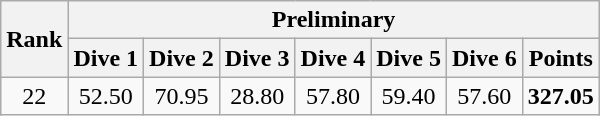<table class="wikitable" style="text-align:center">
<tr>
<th rowspan="2" data-sort-type="number">Rank</th>
<th colspan="7">Preliminary</th>
</tr>
<tr>
<th>Dive 1</th>
<th>Dive 2</th>
<th>Dive 3</th>
<th>Dive 4</th>
<th>Dive 5</th>
<th>Dive 6</th>
<th>Points</th>
</tr>
<tr>
<td>22</td>
<td>52.50</td>
<td>70.95</td>
<td>28.80</td>
<td>57.80</td>
<td>59.40</td>
<td>57.60</td>
<td><strong>327.05</strong></td>
</tr>
</table>
